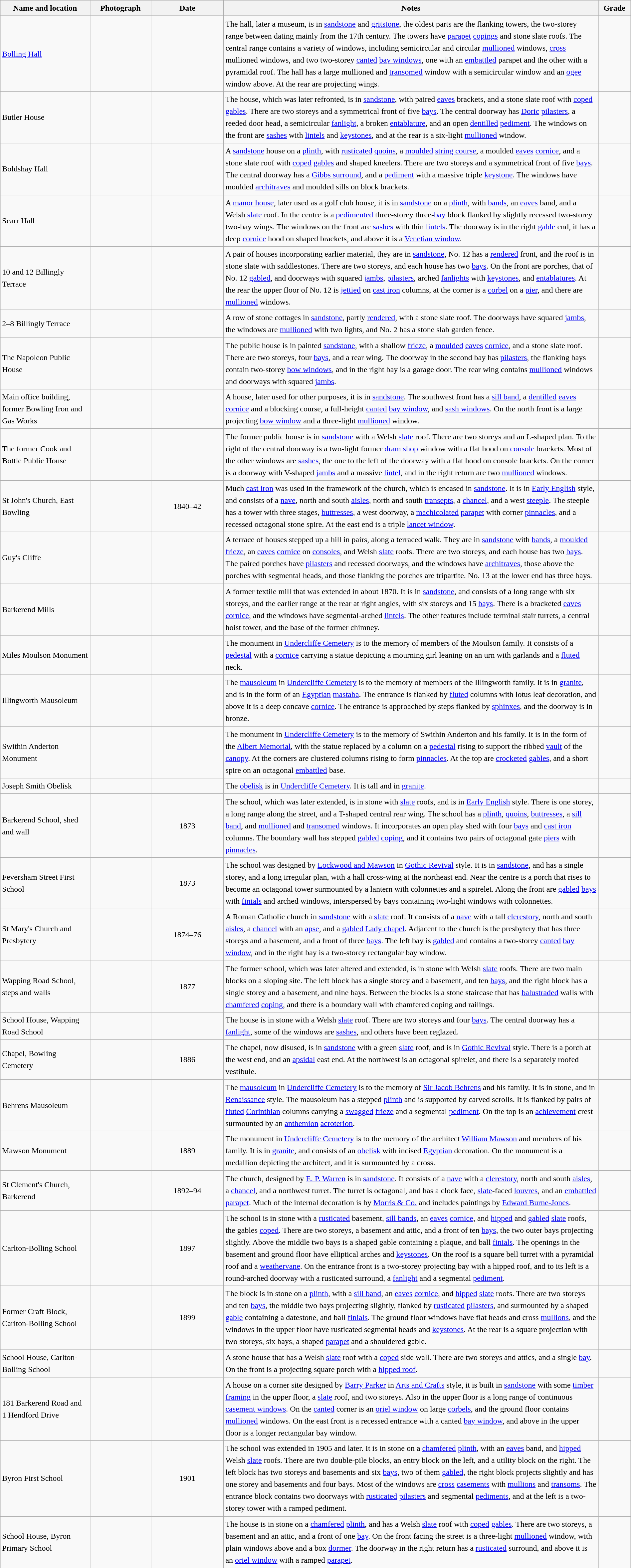<table class="wikitable sortable plainrowheaders" style="width:100%; border:0; text-align:left; line-height:150%;">
<tr>
<th scope="col"  style="width:150px">Name and location</th>
<th scope="col"  style="width:100px" class="unsortable">Photograph</th>
<th scope="col"  style="width:120px">Date</th>
<th scope="col"  style="width:650px" class="unsortable">Notes</th>
<th scope="col"  style="width:50px">Grade</th>
</tr>
<tr>
<td><a href='#'>Bolling Hall</a><br><small></small></td>
<td></td>
<td align="center"></td>
<td>The hall, later a museum, is in <a href='#'>sandstone</a> and <a href='#'>gritstone</a>, the oldest parts are the flanking towers, the two-storey range between dating mainly from the 17th century.  The towers have <a href='#'>parapet</a> <a href='#'>copings</a> and stone slate roofs.  The central range contains a variety of windows, including semicircular and circular <a href='#'>mullioned</a> windows, <a href='#'>cross</a> mullioned windows, and two two-storey <a href='#'>canted</a> <a href='#'>bay windows</a>, one with an <a href='#'>embattled</a> parapet and the other with a pyramidal roof.  The hall has a large mullioned and <a href='#'>transomed</a> window with a semicircular window and an <a href='#'>ogee</a> window above.  At the rear are projecting wings.</td>
<td align="center" ></td>
</tr>
<tr>
<td>Butler House<br><small></small></td>
<td></td>
<td align="center"></td>
<td>The house, which was later refronted,  is in <a href='#'>sandstone</a>, with paired <a href='#'>eaves</a> brackets, and a stone slate roof with <a href='#'>coped</a> <a href='#'>gables</a>.  There are two storeys and a symmetrical front of five <a href='#'>bays</a>.  The central doorway has <a href='#'>Doric</a> <a href='#'>pilasters</a>, a reeded door head, a semicircular <a href='#'>fanlight</a>, a broken <a href='#'>entablature</a>, and an open <a href='#'>dentilled</a> <a href='#'>pediment</a>.  The windows on the front are <a href='#'>sashes</a> with <a href='#'>lintels</a> and <a href='#'>keystones</a>, and at the rear is a six-light <a href='#'>mullioned</a> window.</td>
<td align="center" ></td>
</tr>
<tr>
<td>Boldshay Hall<br><small></small></td>
<td></td>
<td align="center"></td>
<td>A <a href='#'>sandstone</a> house on a <a href='#'>plinth</a>, with <a href='#'>rusticated</a> <a href='#'>quoins</a>, a <a href='#'>moulded</a> <a href='#'>string course</a>, a moulded <a href='#'>eaves</a> <a href='#'>cornice</a>, and a stone slate roof with <a href='#'>coped</a> <a href='#'>gables</a> and shaped kneelers.  There are two storeys and a symmetrical front of five <a href='#'>bays</a>.  The central doorway has a <a href='#'>Gibbs surround</a>, and a <a href='#'>pediment</a> with a massive triple <a href='#'>keystone</a>.  The windows have moulded <a href='#'>architraves</a> and moulded sills on block brackets.</td>
<td align="center" ></td>
</tr>
<tr>
<td>Scarr Hall<br><small></small></td>
<td></td>
<td align="center"></td>
<td>A <a href='#'>manor house</a>, later used as a golf club house, it is in <a href='#'>sandstone</a> on a <a href='#'>plinth</a>, with <a href='#'>bands</a>, an <a href='#'>eaves</a> band, and a Welsh <a href='#'>slate</a> roof.  In the centre is a <a href='#'>pedimented</a> three-storey three-<a href='#'>bay</a> block flanked by slightly recessed two-storey two-bay wings.  The windows on the front are <a href='#'>sashes</a> with thin <a href='#'>lintels</a>.  The doorway is in the right <a href='#'>gable</a> end, it has a deep <a href='#'>cornice</a> hood on shaped brackets, and above it is a <a href='#'>Venetian window</a>.</td>
<td align="center" ></td>
</tr>
<tr>
<td>10 and 12 Billingly Terrace<br><small></small></td>
<td></td>
<td align="center"></td>
<td>A pair of houses incorporating earlier material, they are in <a href='#'>sandstone</a>, No. 12 has a <a href='#'>rendered</a> front, and the roof is in stone slate with saddlestones.  There are two storeys, and each house has two <a href='#'>bays</a>.  On the front are porches, that of No. 12 <a href='#'>gabled</a>, and doorways with squared <a href='#'>jambs</a>, <a href='#'>pilasters</a>, arched <a href='#'>fanlights</a> with <a href='#'>keystones</a>, and <a href='#'>entablatures</a>.  At the rear the upper floor of No. 12 is <a href='#'>jettied</a> on <a href='#'>cast iron</a> columns, at the corner is a <a href='#'>corbel</a> on a <a href='#'>pier</a>, and there are <a href='#'>mullioned</a> windows.</td>
<td align="center" ></td>
</tr>
<tr>
<td>2–8 Billingly Terrace<br><small></small></td>
<td></td>
<td align="center"></td>
<td>A row of stone cottages in <a href='#'>sandstone</a>, partly <a href='#'>rendered</a>, with a stone slate roof.  The doorways have squared <a href='#'>jambs</a>, the windows are <a href='#'>mullioned</a> with two lights, and No. 2 has a stone slab garden fence.</td>
<td align="center" ></td>
</tr>
<tr>
<td>The Napoleon Public House<br><small></small></td>
<td></td>
<td align="center"></td>
<td>The public house is in painted <a href='#'>sandstone</a>, with a shallow <a href='#'>frieze</a>, a <a href='#'>moulded</a> <a href='#'>eaves</a> <a href='#'>cornice</a>, and a stone slate roof.  There are two storeys, four <a href='#'>bays</a>, and a rear wing.  The doorway in the second bay has <a href='#'>pilasters</a>, the flanking bays contain two-storey <a href='#'>bow windows</a>, and in the right bay is a garage door.  The rear wing contains <a href='#'>mullioned</a> windows and doorways with squared <a href='#'>jambs</a>.</td>
<td align="center" ></td>
</tr>
<tr>
<td>Main office building, former Bowling Iron and Gas Works<br><small></small></td>
<td></td>
<td align="center"></td>
<td>A house, later used for other purposes, it is in <a href='#'>sandstone</a>.  The southwest front has a <a href='#'>sill band</a>, a <a href='#'>dentilled</a> <a href='#'>eaves</a> <a href='#'>cornice</a> and a blocking course, a full-height <a href='#'>canted</a> <a href='#'>bay window</a>, and <a href='#'>sash windows</a>.  On the north front is a large projecting <a href='#'>bow window</a> and a three-light <a href='#'>mullioned</a> window.</td>
<td align="center" ></td>
</tr>
<tr>
<td>The former Cook and Bottle Public House<br><small></small></td>
<td></td>
<td align="center"></td>
<td>The former public house is in <a href='#'>sandstone</a> with a Welsh <a href='#'>slate</a> roof.  There are two storeys and an L-shaped plan.  To the right of the central doorway is a two-light former <a href='#'>dram shop</a> window with a flat hood on <a href='#'>console</a> brackets.  Most of the other windows are <a href='#'>sashes</a>, the one to the left of the doorway with a flat hood on console brackets.  On the corner is a doorway with V-shaped <a href='#'>jambs</a> and a massive <a href='#'>lintel</a>, and in the right return are two <a href='#'>mullioned</a> windows.</td>
<td align="center" ></td>
</tr>
<tr>
<td>St John's Church, East Bowling<br><small></small></td>
<td></td>
<td align="center">1840–42</td>
<td>Much <a href='#'>cast iron</a> was used in the framework of the church, which is encased in <a href='#'>sandstone</a>.  It is in <a href='#'>Early English</a> style, and consists of a <a href='#'>nave</a>, north and south <a href='#'>aisles</a>, north and south <a href='#'>transepts</a>, a <a href='#'>chancel</a>, and a west <a href='#'>steeple</a>.  The steeple has a tower with three stages, <a href='#'>buttresses</a>, a west doorway, a <a href='#'>machicolated</a> <a href='#'>parapet</a> with corner <a href='#'>pinnacles</a>, and a recessed octagonal stone spire.  At the east end is a triple <a href='#'>lancet window</a>.</td>
<td align="center" ></td>
</tr>
<tr>
<td>Guy's Cliffe<br><small></small></td>
<td></td>
<td align="center"></td>
<td>A terrace of houses stepped up a hill in pairs, along a terraced walk.  They are in <a href='#'>sandstone</a> with <a href='#'>bands</a>, a <a href='#'>moulded</a> <a href='#'>frieze</a>, an <a href='#'>eaves</a> <a href='#'>cornice</a> on <a href='#'>consoles</a>, and Welsh <a href='#'>slate</a> roofs.  There are two storeys, and each house has two <a href='#'>bays</a>.  The paired porches have <a href='#'>pilasters</a> and recessed doorways, and the windows have <a href='#'>architraves</a>, those above the porches with segmental heads, and those flanking the porches are tripartite.  No. 13 at the lower end has three bays.</td>
<td align="center" ></td>
</tr>
<tr>
<td>Barkerend Mills<br><small></small></td>
<td></td>
<td align="center"></td>
<td>A former textile mill that was extended in about 1870.  It is in <a href='#'>sandstone</a>, and consists of a long range with six storeys, and the earlier range at the rear at right angles, with six storeys and 15 <a href='#'>bays</a>.  There is a bracketed <a href='#'>eaves</a> <a href='#'>cornice</a>, and the windows have segmental-arched <a href='#'>lintels</a>.  The other features include terminal stair turrets, a central hoist tower, and the base of the former chimney.</td>
<td align="center" ></td>
</tr>
<tr>
<td>Miles Moulson Monument<br><small></small></td>
<td></td>
<td align="center"></td>
<td>The monument in <a href='#'>Undercliffe Cemetery</a> is to the memory of members of the Moulson family.  It consists of a <a href='#'>pedestal</a> with a <a href='#'>cornice</a> carrying a statue depicting a mourning girl leaning on an urn with garlands and a <a href='#'>fluted</a> neck.</td>
<td align="center" ></td>
</tr>
<tr>
<td>Illingworth Mausoleum<br><small></small></td>
<td></td>
<td align="center"></td>
<td>The <a href='#'>mausoleum</a> in <a href='#'>Undercliffe Cemetery</a> is to the memory of members of the Illingworth family.  It is in <a href='#'>granite</a>, and is in the form of an <a href='#'>Egyptian</a> <a href='#'>mastaba</a>.  The entrance is flanked by <a href='#'>fluted</a> columns with lotus leaf decoration, and above it is a deep concave <a href='#'>cornice</a>.  The entrance is approached by steps flanked by <a href='#'>sphinxes</a>, and the doorway is in bronze.</td>
<td align="center" ></td>
</tr>
<tr>
<td>Swithin Anderton Monument<br><small></small></td>
<td></td>
<td align="center"></td>
<td>The monument in <a href='#'>Undercliffe Cemetery</a> is to the memory of Swithin Anderton and his family.  It is in the form of the <a href='#'>Albert Memorial</a>, with the statue replaced by a column on a <a href='#'>pedestal</a> rising to support the ribbed <a href='#'>vault</a> of the <a href='#'>canopy</a>.  At the corners are clustered columns rising to form <a href='#'>pinnacles</a>.  At the top are <a href='#'>crocketed</a> <a href='#'>gables</a>, and a short spire on an octagonal <a href='#'>embattled</a> base.</td>
<td align="center" ></td>
</tr>
<tr>
<td>Joseph Smith Obelisk<br><small></small></td>
<td></td>
<td align="center"></td>
<td>The <a href='#'>obelisk</a> is in <a href='#'>Undercliffe Cemetery</a>.  It is tall and in <a href='#'>granite</a>.</td>
<td align="center" ></td>
</tr>
<tr>
<td>Barkerend School, shed and wall<br><small></small></td>
<td></td>
<td align="center">1873</td>
<td>The school, which was later extended, is in stone with <a href='#'>slate</a> roofs, and is in <a href='#'>Early English</a> style.  There is one storey, a long range along the street, and a T-shaped central rear wing.  The school has a <a href='#'>plinth</a>, <a href='#'>quoins</a>, <a href='#'>buttresses</a>, a <a href='#'>sill band</a>, and <a href='#'>mullioned</a> and <a href='#'>transomed</a> windows.  It incorporates an open play shed with four <a href='#'>bays</a> and <a href='#'>cast iron</a> columns.  The boundary wall has stepped <a href='#'>gabled</a> <a href='#'>coping</a>, and it contains two pairs of octagonal gate <a href='#'>piers</a> with <a href='#'>pinnacles</a>.</td>
<td align="center" ></td>
</tr>
<tr>
<td>Feversham Street First School<br><small></small></td>
<td></td>
<td align="center">1873</td>
<td>The school was designed by <a href='#'>Lockwood and Mawson</a> in <a href='#'>Gothic Revival</a> style.  It is in <a href='#'>sandstone</a>, and has a single storey, and a long irregular plan, with a hall cross-wing at the northeast end.  Near the centre is a porch that rises to become an octagonal tower surmounted by a lantern with colonnettes and a spirelet.  Along the front are <a href='#'>gabled</a> <a href='#'>bays</a> with <a href='#'>finials</a> and arched windows, interspersed by bays containing two-light windows with colonnettes.</td>
<td align="center" ></td>
</tr>
<tr>
<td>St Mary's Church and Presbytery<br><small></small></td>
<td></td>
<td align="center">1874–76</td>
<td>A Roman Catholic church in <a href='#'>sandstone</a> with a <a href='#'>slate</a> roof.  It consists of a <a href='#'>nave</a> with a tall <a href='#'>clerestory</a>, north and south <a href='#'>aisles</a>, a <a href='#'>chancel</a> with an <a href='#'>apse</a>, and a <a href='#'>gabled</a> <a href='#'>Lady chapel</a>.  Adjacent to the church is the presbytery that has three storeys and a basement, and a front of three <a href='#'>bays</a>.  The left bay is <a href='#'>gabled</a> and contains a two-storey <a href='#'>canted</a> <a href='#'>bay window</a>, and in the right bay is a two-storey rectangular bay window.</td>
<td align="center" ></td>
</tr>
<tr>
<td>Wapping Road School, steps and walls<br><small></small></td>
<td></td>
<td align="center">1877</td>
<td>The former school, which was later altered and extended, is in stone with Welsh <a href='#'>slate</a> roofs.  There are two main blocks on a sloping site.  The left block has a single storey and a basement, and ten <a href='#'>bays</a>, and the right block has a single storey and a basement, and nine bays.  Between the blocks is a stone staircase that has <a href='#'>balustraded</a> walls with <a href='#'>chamfered</a> <a href='#'>coping</a>, and there is a boundary wall with chamfered coping and railings.</td>
<td align="center" ></td>
</tr>
<tr>
<td>School House, Wapping Road School<br><small></small></td>
<td></td>
<td align="center"></td>
<td>The house is in stone with a Welsh <a href='#'>slate</a> roof.  There are two storeys and four <a href='#'>bays</a>.  The central doorway has a <a href='#'>fanlight</a>, some of the windows are <a href='#'>sashes</a>, and others have been reglazed.</td>
<td align="center" ></td>
</tr>
<tr>
<td>Chapel, Bowling Cemetery<br><small></small></td>
<td></td>
<td align="center">1886</td>
<td>The chapel, now disused, is in <a href='#'>sandstone</a> with a green <a href='#'>slate</a> roof, and is in <a href='#'>Gothic Revival</a> style.  There is a porch at the west end, and an <a href='#'>apsidal</a> east end.  At the northwest is an octagonal spirelet, and there is a separately roofed vestibule.</td>
<td align="center" ></td>
</tr>
<tr>
<td>Behrens Mausoleum<br><small></small></td>
<td></td>
<td align="center"></td>
<td>The <a href='#'>mausoleum</a> in <a href='#'>Undercliffe Cemetery</a> is to the memory of <a href='#'>Sir Jacob Behrens</a> and his family.  It is in stone, and in <a href='#'>Renaissance</a> style.  The mausoleum has a stepped <a href='#'>plinth</a> and is supported by carved scrolls.  It is flanked by pairs of <a href='#'>fluted</a> <a href='#'>Corinthian</a> columns carrying a <a href='#'>swagged</a> <a href='#'>frieze</a> and a segmental <a href='#'>pediment</a>.  On the top is an <a href='#'>achievement</a> crest surmounted by an <a href='#'>anthemion</a> <a href='#'>acroterion</a>.</td>
<td align="center" ></td>
</tr>
<tr>
<td>Mawson Monument<br><small></small></td>
<td></td>
<td align="center">1889</td>
<td>The monument in <a href='#'>Undercliffe Cemetery</a> is to the memory of the architect <a href='#'>William Mawson</a> and members of his family.  It is in <a href='#'>granite</a>, and consists of an <a href='#'>obelisk</a> with incised <a href='#'>Egyptian</a> decoration.  On the monument is a medallion depicting the architect, and it is surmounted by a cross.</td>
<td align="center" ></td>
</tr>
<tr>
<td>St Clement's Church, Barkerend<br><small></small></td>
<td></td>
<td align="center">1892–94</td>
<td>The church, designed by <a href='#'>E. P. Warren</a> is in <a href='#'>sandstone</a>.  It consists of a <a href='#'>nave</a> with a <a href='#'>clerestory</a>, north and south <a href='#'>aisles</a>, a <a href='#'>chancel</a>, and a northwest turret.  The turret is octagonal, and has a clock face, <a href='#'>slate</a>-faced <a href='#'>louvres</a>, and an <a href='#'>embattled</a> <a href='#'>parapet</a>. Much of the internal decoration is by <a href='#'>Morris & Co.</a> and includes paintings by <a href='#'>Edward Burne-Jones</a>.</td>
<td align="center" ></td>
</tr>
<tr>
<td>Carlton-Bolling School<br><small></small></td>
<td></td>
<td align="center">1897</td>
<td>The school is in stone with a <a href='#'>rusticated</a> basement, <a href='#'>sill bands</a>, an <a href='#'>eaves</a> <a href='#'>cornice</a>, and <a href='#'>hipped</a> and <a href='#'>gabled</a> <a href='#'>slate</a> roofs, the gables <a href='#'>coped</a>.  There are two storeys, a basement and attic, and a front of ten <a href='#'>bays</a>, the two outer bays projecting slightly.  Above the middle two bays is a shaped gable containing a plaque, and ball <a href='#'>finials</a>.  The openings in the basement and ground floor have elliptical arches and <a href='#'>keystones</a>.  On the roof is a square bell turret with a pyramidal roof and a <a href='#'>weathervane</a>.  On the entrance front is a two-storey projecting bay with a hipped roof, and to its left is a round-arched doorway with a rusticated surround, a <a href='#'>fanlight</a> and a segmental <a href='#'>pediment</a>.</td>
<td align="center" ></td>
</tr>
<tr>
<td>Former Craft Block, Carlton-Bolling School<br><small></small></td>
<td></td>
<td align="center">1899</td>
<td>The block is in stone on a <a href='#'>plinth</a>, with a <a href='#'>sill band</a>, an <a href='#'>eaves</a> <a href='#'>cornice</a>, and <a href='#'>hipped</a> <a href='#'>slate</a> roofs.  There are two storeys and ten <a href='#'>bays</a>, the middle two bays projecting slightly, flanked by <a href='#'>rusticated</a> <a href='#'>pilasters</a>, and surmounted by a shaped <a href='#'>gable</a> containing a datestone, and ball <a href='#'>finials</a>.  The ground floor windows have flat heads and cross <a href='#'>mullions</a>, and the windows in the upper floor have rusticated segmental heads and <a href='#'>keystones</a>.  At the rear is a square projection with two storeys, six bays, a shaped <a href='#'>parapet</a> and a shouldered gable.</td>
<td align="center" ></td>
</tr>
<tr>
<td>School House, Carlton-Bolling School<br><small></small></td>
<td></td>
<td align="center"></td>
<td>A stone house that has a Welsh <a href='#'>slate</a> roof with a <a href='#'>coped</a> side wall.  There are two storeys and attics, and a single <a href='#'>bay</a>.  On the front is a projecting square porch with a <a href='#'>hipped roof</a>.</td>
<td align="center" ></td>
</tr>
<tr>
<td>181 Barkerend Road and<br>1 Hendford Drive<br><small></small></td>
<td></td>
<td align="center"></td>
<td>A house on a corner site designed by <a href='#'>Barry Parker</a> in <a href='#'>Arts and Crafts</a> style, it is built in <a href='#'>sandstone</a> with some <a href='#'>timber framing</a> in the upper floor, a <a href='#'>slate</a> roof, and two storeys.  Also in the upper floor is a long range of continuous <a href='#'>casement windows</a>.  On the <a href='#'>canted</a> corner is an <a href='#'>oriel window</a> on large <a href='#'>corbels</a>, and the ground floor contains <a href='#'>mullioned</a> windows.  On the east front is a recessed entrance with a canted <a href='#'>bay window</a>, and above in the upper floor is a longer rectangular bay window.</td>
<td align="center" ></td>
</tr>
<tr>
<td>Byron First School<br><small></small></td>
<td></td>
<td align="center">1901</td>
<td>The school was extended in 1905 and later.  It is in stone on a <a href='#'>chamfered</a> <a href='#'>plinth</a>, with an <a href='#'>eaves</a> band, and <a href='#'>hipped</a> Welsh <a href='#'>slate</a> roofs.  There are two double-pile blocks, an entry block on the left, and a utility block on the right.  The left block has two storeys and basements and six <a href='#'>bays</a>, two of them <a href='#'>gabled</a>, the right block projects slightly and has one storey and basements and four bays.  Most of the windows are <a href='#'>cross</a> <a href='#'>casements</a> with <a href='#'>mullions</a> and <a href='#'>transoms</a>.  The entrance block contains two doorways with <a href='#'>rusticated</a> <a href='#'>pilasters</a> and segmental <a href='#'>pediments</a>, and at the left is a two-storey tower with a ramped pediment.</td>
<td align="center" ></td>
</tr>
<tr>
<td>School House, Byron Primary School<br><small></small></td>
<td></td>
<td align="center"></td>
<td>The house is in stone on a <a href='#'>chamfered</a> <a href='#'>plinth</a>, and has a Welsh <a href='#'>slate</a> roof with <a href='#'>coped</a> <a href='#'>gables</a>.  There are two storeys, a basement and an attic, and a front of one <a href='#'>bay</a>.  On the front facing the street is a three-light <a href='#'>mullioned</a> window, with plain windows above and a box <a href='#'>dormer</a>.  The doorway in the right return has a <a href='#'>rusticated</a> surround, and above it is an <a href='#'>oriel window</a> with a ramped <a href='#'>parapet</a>.</td>
<td align="center" ></td>
</tr>
<tr>
</tr>
</table>
